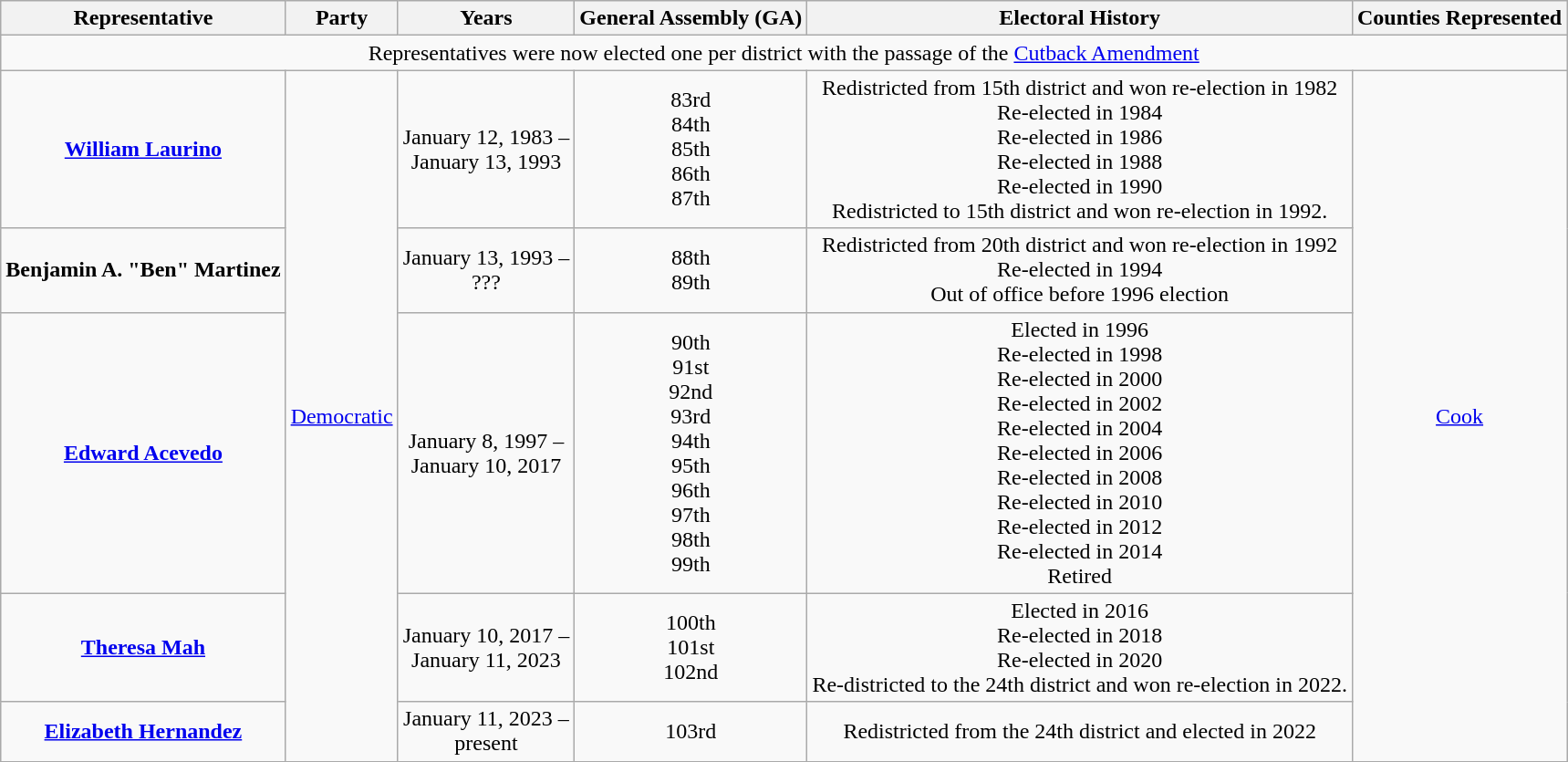<table class="wikitable" style="text-align:center">
<tr>
<th>Representative</th>
<th>Party</th>
<th>Years</th>
<th>General Assembly (GA)</th>
<th>Electoral History</th>
<th>Counties Represented</th>
</tr>
<tr>
<td colspan=6>Representatives were now elected one per district with the passage of the <a href='#'>Cutback Amendment</a></td>
</tr>
<tr>
<td><strong><a href='#'>William Laurino</a></strong></td>
<td rowspan=5 ><a href='#'>Democratic</a></td>
<td>January 12, 1983 –<br>January 13, 1993</td>
<td>83rd<br>84th<br>85th<br>86th<br>87th</td>
<td>Redistricted from 15th district and won re-election in 1982<br>Re-elected in 1984<br>Re-elected in 1986<br>Re-elected in 1988<br>Re-elected in 1990<br>Redistricted to 15th district and won re-election in 1992.</td>
<td rowspan=5><a href='#'>Cook</a></td>
</tr>
<tr>
<td><strong>Benjamin A. "Ben" Martinez</strong></td>
<td>January 13, 1993 –<br>???</td>
<td>88th<br>89th</td>
<td>Redistricted from 20th district and won re-election in 1992<br>Re-elected in 1994<br>Out of office before 1996 election</td>
</tr>
<tr>
<td><strong><a href='#'>Edward Acevedo</a></strong></td>
<td>January 8, 1997 –<br>January 10, 2017</td>
<td>90th<br>91st<br>92nd<br>93rd<br>94th<br>95th<br>96th<br>97th<br>98th<br>99th</td>
<td>Elected in 1996<br>Re-elected in 1998<br>Re-elected in 2000<br>Re-elected in 2002<br>Re-elected in 2004<br>Re-elected in 2006<br>Re-elected in 2008<br>Re-elected in 2010<br>Re-elected in 2012<br>Re-elected in 2014<br>Retired</td>
</tr>
<tr>
<td><strong><a href='#'>Theresa Mah</a></strong></td>
<td>January 10, 2017 –<br>January 11, 2023</td>
<td>100th<br>101st<br>102nd</td>
<td>Elected in 2016<br>Re-elected in 2018<br>Re-elected in 2020<br>Re-districted to the 24th district and won re-election in 2022.</td>
</tr>
<tr>
<td><strong><a href='#'>Elizabeth Hernandez</a></strong></td>
<td>January 11, 2023 –<br>present</td>
<td>103rd</td>
<td>Redistricted from the 24th district and elected in 2022</td>
</tr>
<tr>
</tr>
</table>
